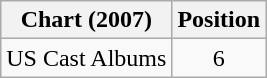<table class="wikitable">
<tr>
<th>Chart (2007)</th>
<th>Position</th>
</tr>
<tr>
<td>US Cast Albums</td>
<td style="text-align:center;">6</td>
</tr>
</table>
